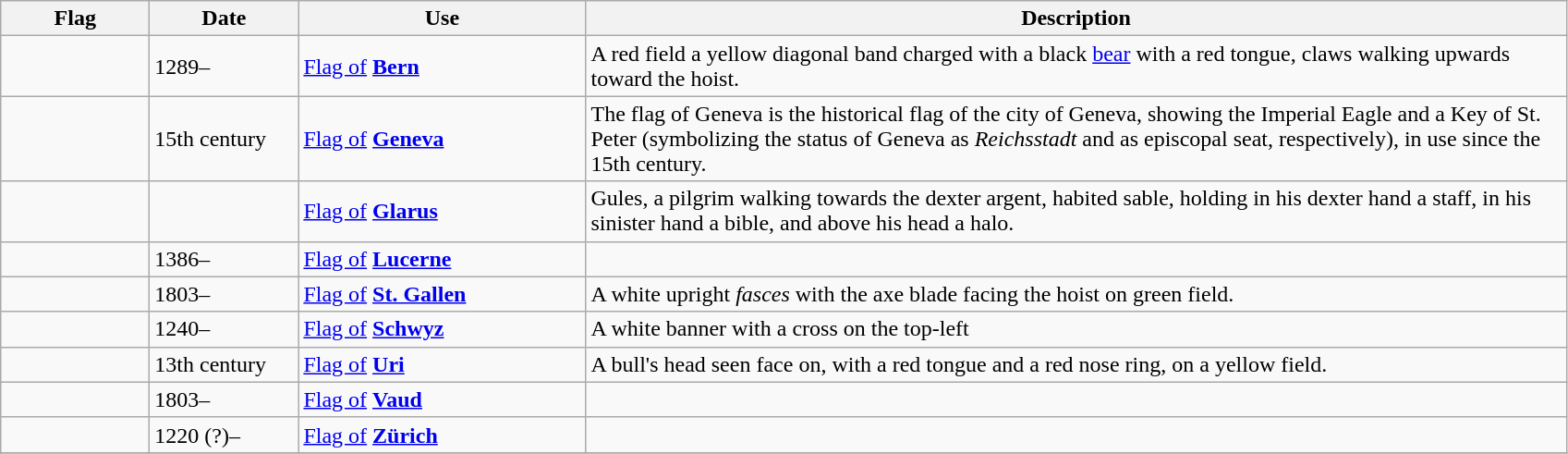<table class="wikitable">
<tr>
<th style="width:100px;">Flag</th>
<th style="width:100px;">Date</th>
<th style="width:200px;">Use</th>
<th style="width:700px;">Description</th>
</tr>
<tr>
<td></td>
<td>1289–</td>
<td><a href='#'>Flag of</a> <strong><a href='#'>Bern</a></strong></td>
<td>A red field a yellow diagonal band charged with a black <a href='#'>bear</a> with a red tongue, claws walking upwards toward the hoist.</td>
</tr>
<tr>
<td></td>
<td>15th century</td>
<td><a href='#'>Flag of</a> <strong><a href='#'>Geneva</a></strong></td>
<td>The flag of Geneva is the historical flag of the city of Geneva, showing the Imperial Eagle and a Key of St. Peter (symbolizing the status of Geneva as <em>Reichsstadt</em> and as episcopal seat, respectively), in use since the 15th century.</td>
</tr>
<tr>
<td></td>
<td></td>
<td><a href='#'>Flag of</a> <strong><a href='#'>Glarus</a></strong></td>
<td>Gules, a pilgrim walking towards the dexter argent, habited sable, holding in his dexter hand a staff, in his sinister hand a bible, and above his head a halo.</td>
</tr>
<tr>
<td></td>
<td>1386–</td>
<td><a href='#'>Flag of</a> <strong><a href='#'>Lucerne</a></strong></td>
<td></td>
</tr>
<tr>
<td></td>
<td>1803–</td>
<td><a href='#'>Flag of</a> <strong><a href='#'>St. Gallen</a></strong></td>
<td>A white upright <em>fasces</em> with the axe blade facing the hoist on green field.</td>
</tr>
<tr>
<td></td>
<td>1240–</td>
<td><a href='#'>Flag of</a> <strong><a href='#'>Schwyz</a></strong></td>
<td>A white banner with a cross on the top-left</td>
</tr>
<tr>
<td></td>
<td>13th century</td>
<td><a href='#'>Flag of</a> <strong><a href='#'>Uri</a></strong></td>
<td>A bull's head seen face on, with a red tongue and a red nose ring, on a yellow field.</td>
</tr>
<tr>
<td></td>
<td>1803–</td>
<td><a href='#'>Flag of</a> <strong><a href='#'>Vaud</a></strong></td>
<td></td>
</tr>
<tr>
<td></td>
<td>1220 (?)–</td>
<td><a href='#'>Flag of</a> <strong><a href='#'>Zürich</a></strong></td>
<td></td>
</tr>
<tr>
</tr>
</table>
